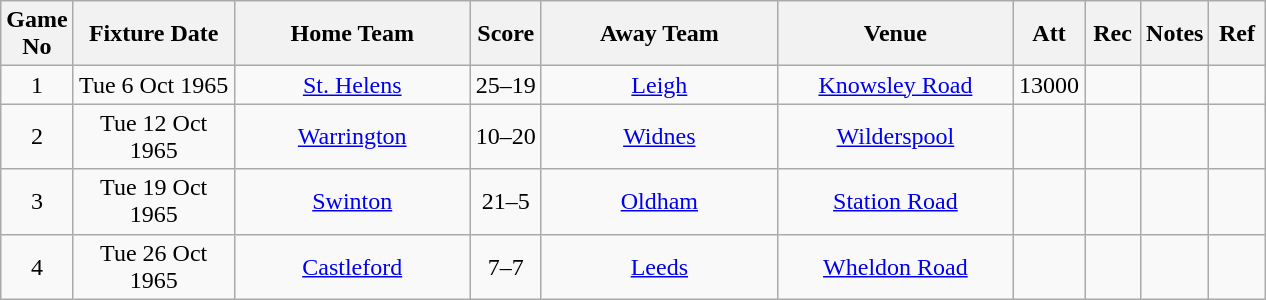<table class="wikitable" style="text-align:center;">
<tr>
<th width=20 abbr="No">Game No</th>
<th width=100 abbr="Date">Fixture Date</th>
<th width=150 abbr="Home Team">Home Team</th>
<th width=40 abbr="Score">Score</th>
<th width=150 abbr="Away Team">Away Team</th>
<th width=150 abbr="Venue">Venue</th>
<th width=30 abbr="Att">Att</th>
<th width=30 abbr="Rec">Rec</th>
<th width=20 abbr="Notes">Notes</th>
<th width=30 abbr="Ref">Ref</th>
</tr>
<tr>
<td>1</td>
<td>Tue 6 Oct 1965</td>
<td><a href='#'>St. Helens</a></td>
<td>25–19</td>
<td><a href='#'>Leigh</a></td>
<td><a href='#'>Knowsley Road</a></td>
<td>13000</td>
<td></td>
<td></td>
<td></td>
</tr>
<tr>
<td>2</td>
<td>Tue 12 Oct 1965</td>
<td><a href='#'>Warrington</a></td>
<td>10–20</td>
<td><a href='#'>Widnes</a></td>
<td><a href='#'>Wilderspool</a></td>
<td></td>
<td></td>
<td></td>
<td></td>
</tr>
<tr>
<td>3</td>
<td>Tue 19 Oct 1965</td>
<td><a href='#'>Swinton</a></td>
<td>21–5</td>
<td><a href='#'>Oldham</a></td>
<td><a href='#'>Station Road</a></td>
<td></td>
<td></td>
<td></td>
<td></td>
</tr>
<tr>
<td>4</td>
<td>Tue 26 Oct 1965</td>
<td><a href='#'>Castleford</a></td>
<td>7–7</td>
<td><a href='#'>Leeds</a></td>
<td><a href='#'>Wheldon Road</a></td>
<td></td>
<td></td>
<td></td>
<td></td>
</tr>
</table>
